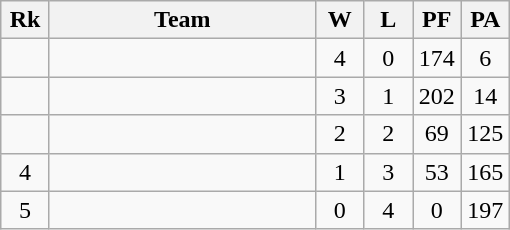<table class=wikitable style=text-align:center>
<tr>
<th width=25>Rk</th>
<th width=170>Team</th>
<th width=25>W</th>
<th width=25>L</th>
<th width=25>PF</th>
<th width=25>PA</th>
</tr>
<tr>
<td></td>
<td align=left></td>
<td>4</td>
<td>0</td>
<td>174</td>
<td>6</td>
</tr>
<tr>
<td></td>
<td align=left></td>
<td>3</td>
<td>1</td>
<td>202</td>
<td>14</td>
</tr>
<tr>
<td></td>
<td align=left></td>
<td>2</td>
<td>2</td>
<td>69</td>
<td>125</td>
</tr>
<tr>
<td>4</td>
<td align=left></td>
<td>1</td>
<td>3</td>
<td>53</td>
<td>165</td>
</tr>
<tr>
<td>5</td>
<td align=left></td>
<td>0</td>
<td>4</td>
<td>0</td>
<td>197</td>
</tr>
</table>
